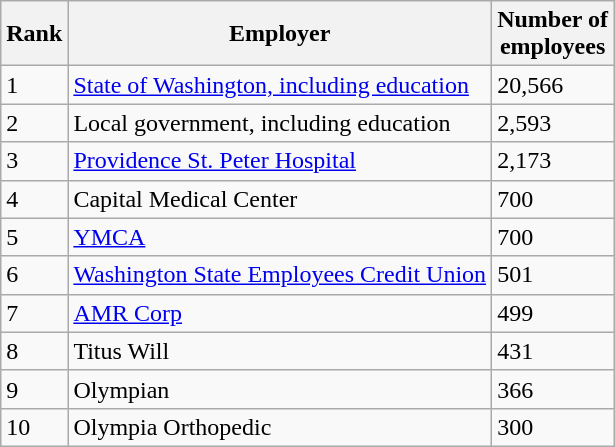<table class="wikitable">
<tr>
<th>Rank</th>
<th>Employer</th>
<th>Number of<br>employees</th>
</tr>
<tr>
<td>1</td>
<td><a href='#'>State of Washington, including education</a></td>
<td>20,566</td>
</tr>
<tr>
<td>2</td>
<td>Local government, including education</td>
<td>2,593</td>
</tr>
<tr>
<td>3</td>
<td><a href='#'>Providence St. Peter Hospital</a></td>
<td>2,173</td>
</tr>
<tr>
<td>4</td>
<td>Capital Medical Center</td>
<td>700</td>
</tr>
<tr>
<td>5</td>
<td><a href='#'>YMCA</a></td>
<td>700</td>
</tr>
<tr>
<td>6</td>
<td><a href='#'>Washington State Employees Credit Union</a></td>
<td>501</td>
</tr>
<tr>
<td>7</td>
<td><a href='#'>AMR Corp</a></td>
<td>499</td>
</tr>
<tr>
<td>8</td>
<td>Titus Will</td>
<td>431</td>
</tr>
<tr>
<td>9</td>
<td>Olympian</td>
<td>366</td>
</tr>
<tr>
<td>10</td>
<td>Olympia Orthopedic</td>
<td>300</td>
</tr>
</table>
